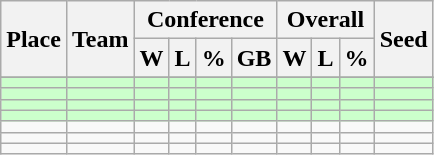<table class=wikitable>
<tr>
<th rowspan ="2">Place</th>
<th rowspan ="2">Team</th>
<th colspan = "4">Conference</th>
<th colspan ="3">Overall</th>
<th rowspan ="2">Seed</th>
</tr>
<tr>
<th>W</th>
<th>L</th>
<th>%</th>
<th>GB</th>
<th>W</th>
<th>L</th>
<th>%</th>
</tr>
<tr>
</tr>
<tr bgcolor=#ccffcc>
<td></td>
<td></td>
<td></td>
<td></td>
<td></td>
<td></td>
<td></td>
<td></td>
<td></td>
<td></td>
</tr>
<tr bgcolor=#ccffcc>
<td></td>
<td></td>
<td></td>
<td></td>
<td></td>
<td></td>
<td></td>
<td></td>
<td></td>
<td></td>
</tr>
<tr bgcolor=#ccffcc>
<td></td>
<td></td>
<td></td>
<td></td>
<td></td>
<td></td>
<td></td>
<td></td>
<td></td>
<td></td>
</tr>
<tr bgcolor=#ccffcc>
<td></td>
<td></td>
<td></td>
<td></td>
<td></td>
<td></td>
<td></td>
<td></td>
<td></td>
<td></td>
</tr>
<tr>
<td></td>
<td></td>
<td></td>
<td></td>
<td></td>
<td></td>
<td></td>
<td></td>
<td></td>
<td></td>
</tr>
<tr>
<td></td>
<td></td>
<td></td>
<td></td>
<td></td>
<td></td>
<td></td>
<td></td>
<td></td>
<td></td>
</tr>
<tr>
<td></td>
<td></td>
<td></td>
<td></td>
<td></td>
<td></td>
<td></td>
<td></td>
<td></td>
<td></td>
</tr>
</table>
